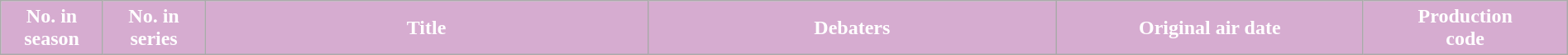<table class="wikitable plainrowheaders" width="100%">
<tr style="color:white">
<th style="background:#d6acd0; width:6%;">No. in<br>season</th>
<th style="background:#d6acd0; width:6%;">No. in<br>series</th>
<th style="background:#d6acd0; width:26%;">Title</th>
<th style="background:#d6acd0; width:24%;">Debaters</th>
<th style="background:#d6acd0; width:18%;">Original air date</th>
<th style="background:#d6acd0; width:12%;">Production<br>code<br>


















</th>
</tr>
</table>
